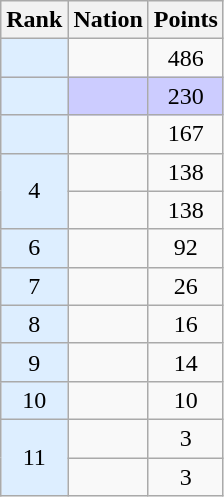<table class="wikitable sortable" style="text-align:center">
<tr>
<th>Rank</th>
<th>Nation</th>
<th>Points</th>
</tr>
<tr>
<td bgcolor = DDEEFF></td>
<td align=left></td>
<td>486</td>
</tr>
<tr style="background-color:#ccccff">
<td bgcolor = DDEEFF></td>
<td align=left></td>
<td>230</td>
</tr>
<tr>
<td bgcolor = DDEEFF></td>
<td align=left></td>
<td>167</td>
</tr>
<tr>
<td rowspan = "2" bgcolor = DDEEFF>4</td>
<td align=left></td>
<td>138</td>
</tr>
<tr>
<td align=left></td>
<td>138</td>
</tr>
<tr>
<td bgcolor = DDEEFF>6</td>
<td align=left></td>
<td>92</td>
</tr>
<tr>
<td bgcolor = DDEEFF>7</td>
<td align=left></td>
<td>26</td>
</tr>
<tr>
<td bgcolor = DDEEFF>8</td>
<td align=left></td>
<td>16</td>
</tr>
<tr>
<td bgcolor = DDEEFF>9</td>
<td align=left></td>
<td>14</td>
</tr>
<tr>
<td bgcolor = DDEEFF>10</td>
<td align=left></td>
<td>10</td>
</tr>
<tr>
<td rowspan = "2" bgcolor = DDEEFF>11</td>
<td align=left></td>
<td>3</td>
</tr>
<tr>
<td align=left></td>
<td>3</td>
</tr>
</table>
